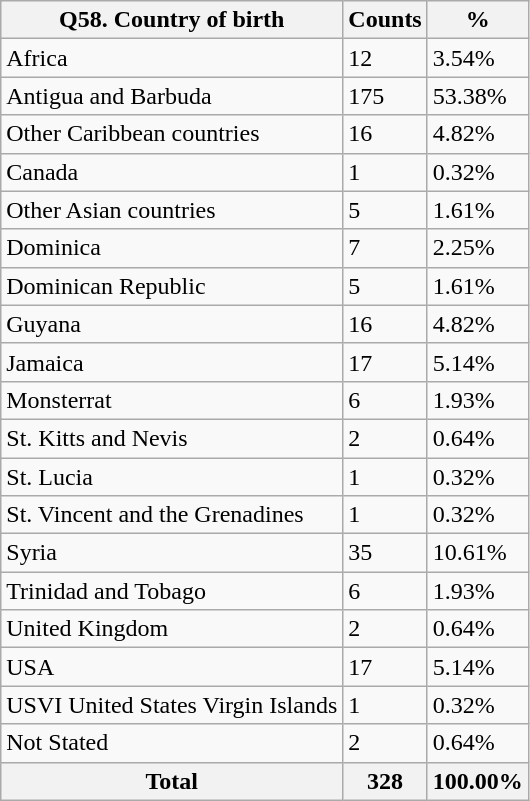<table class="wikitable sortable">
<tr>
<th>Q58. Country of birth</th>
<th>Counts</th>
<th>%</th>
</tr>
<tr>
<td>Africa</td>
<td>12</td>
<td>3.54%</td>
</tr>
<tr>
<td>Antigua and Barbuda</td>
<td>175</td>
<td>53.38%</td>
</tr>
<tr>
<td>Other Caribbean countries</td>
<td>16</td>
<td>4.82%</td>
</tr>
<tr>
<td>Canada</td>
<td>1</td>
<td>0.32%</td>
</tr>
<tr>
<td>Other Asian countries</td>
<td>5</td>
<td>1.61%</td>
</tr>
<tr>
<td>Dominica</td>
<td>7</td>
<td>2.25%</td>
</tr>
<tr>
<td>Dominican Republic</td>
<td>5</td>
<td>1.61%</td>
</tr>
<tr>
<td>Guyana</td>
<td>16</td>
<td>4.82%</td>
</tr>
<tr>
<td>Jamaica</td>
<td>17</td>
<td>5.14%</td>
</tr>
<tr>
<td>Monsterrat</td>
<td>6</td>
<td>1.93%</td>
</tr>
<tr>
<td>St. Kitts and Nevis</td>
<td>2</td>
<td>0.64%</td>
</tr>
<tr>
<td>St. Lucia</td>
<td>1</td>
<td>0.32%</td>
</tr>
<tr>
<td>St. Vincent and the Grenadines</td>
<td>1</td>
<td>0.32%</td>
</tr>
<tr>
<td>Syria</td>
<td>35</td>
<td>10.61%</td>
</tr>
<tr>
<td>Trinidad and Tobago</td>
<td>6</td>
<td>1.93%</td>
</tr>
<tr>
<td>United Kingdom</td>
<td>2</td>
<td>0.64%</td>
</tr>
<tr>
<td>USA</td>
<td>17</td>
<td>5.14%</td>
</tr>
<tr>
<td>USVI United States Virgin Islands</td>
<td>1</td>
<td>0.32%</td>
</tr>
<tr>
<td>Not Stated</td>
<td>2</td>
<td>0.64%</td>
</tr>
<tr>
<th>Total</th>
<th>328</th>
<th>100.00%</th>
</tr>
</table>
